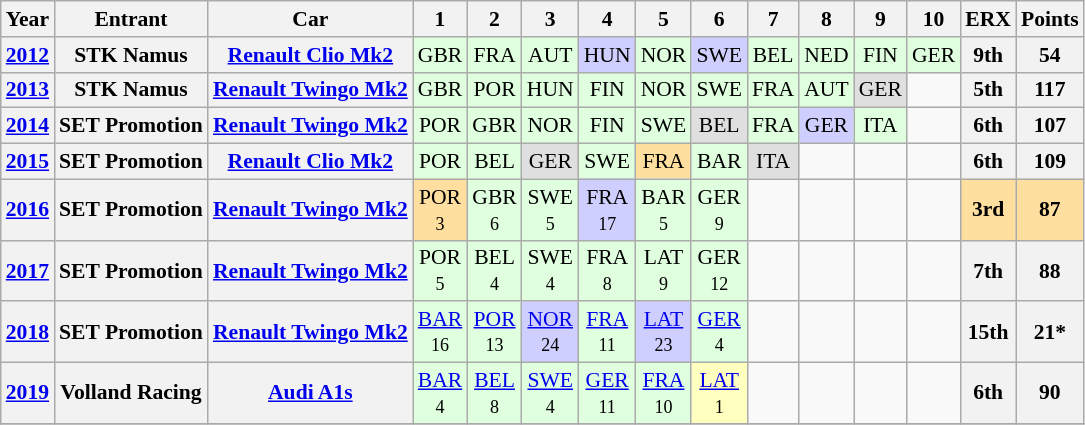<table class="wikitable" border="1" style="text-align:center; font-size:90%;">
<tr valign="top">
<th>Year</th>
<th>Entrant</th>
<th>Car</th>
<th>1</th>
<th>2</th>
<th>3</th>
<th>4</th>
<th>5</th>
<th>6</th>
<th>7</th>
<th>8</th>
<th>9</th>
<th>10</th>
<th>ERX</th>
<th>Points</th>
</tr>
<tr>
<th><a href='#'>2012</a></th>
<th>STK Namus</th>
<th><a href='#'>Renault Clio Mk2</a></th>
<td style="background:#DFFFDF;">GBR<br></td>
<td style="background:#DFFFDF;">FRA<br></td>
<td style="background:#DFFFDF;">AUT<br></td>
<td style="background:#CFCFFF;">HUN<br></td>
<td style="background:#DFFFDF;">NOR<br></td>
<td style="background:#CFCFFF;">SWE<br></td>
<td style="background:#DFFFDF;">BEL<br></td>
<td style="background:#DFFFDF;">NED<br></td>
<td style="background:#DFFFDF;">FIN<br></td>
<td style="background:#DFFFDF;">GER<br></td>
<th style="background:#;">9th</th>
<th style="background:#;">54</th>
</tr>
<tr>
<th><a href='#'>2013</a></th>
<th>STK Namus</th>
<th><a href='#'>Renault Twingo Mk2</a></th>
<td style="background:#DFFFDF;">GBR<br></td>
<td style="background:#DFFFDF;">POR<br></td>
<td style="background:#DFFFDF;">HUN<br></td>
<td style="background:#DFFFDF;">FIN<br></td>
<td style="background:#DFFFDF;">NOR<br></td>
<td style="background:#DFFFDF;">SWE<br></td>
<td style="background:#DFFFDF;">FRA<br></td>
<td style="background:#DFFFDF;">AUT<br></td>
<td style="background:#DFDFDF;">GER<br></td>
<td></td>
<th style="background:#;">5th</th>
<th style="background:#;">117</th>
</tr>
<tr>
<th><a href='#'>2014</a></th>
<th>SET Promotion</th>
<th><a href='#'>Renault Twingo Mk2</a></th>
<td style="background:#DFFFDF;">POR<br></td>
<td style="background:#DFFFDF;">GBR<br></td>
<td style="background:#DFFFDF;">NOR<br></td>
<td style="background:#DFFFDF;">FIN<br></td>
<td style="background:#DFFFDF;">SWE<br></td>
<td style="background:#dfdfdf;">BEL<br></td>
<td style="background:#DFFFDF;">FRA<br></td>
<td style="background:#cfcfff;">GER<br></td>
<td style="background:#DFFFDF;">ITA<br></td>
<td></td>
<th style="background:#;">6th</th>
<th style="background:#;">107</th>
</tr>
<tr>
<th><a href='#'>2015</a></th>
<th>SET Promotion</th>
<th><a href='#'>Renault Clio Mk2</a></th>
<td style="background:#DFFFDF;">POR<br></td>
<td style="background:#DFFFDF;">BEL<br></td>
<td style="background:#DFDFDF;">GER<br></td>
<td style="background:#DFFFDF;">SWE<br></td>
<td style="background:#FFDF9F;">FRA<br></td>
<td style="background:#DFFFDF;">BAR<br></td>
<td style="background:#DFDFDF;">ITA<br></td>
<td></td>
<td></td>
<td></td>
<th style="background:#;">6th</th>
<th style="background:#;">109</th>
</tr>
<tr>
<th><a href='#'>2016</a></th>
<th>SET Promotion</th>
<th><a href='#'>Renault Twingo Mk2</a></th>
<td style="background:#ffdf9f;">POR<br><small>3</small></td>
<td style="background:#dfffdf;">GBR<br><small>6</small></td>
<td style="background:#dfffdf;">SWE<br><small>5</small></td>
<td style="background:#cfcfff;">FRA<br><small>17</small></td>
<td style="background:#dfffdf;">BAR<br><small>5</small></td>
<td style="background:#dfffdf;">GER<br><small>9</small></td>
<td></td>
<td></td>
<td></td>
<td></td>
<th style="background:#FFDF9F;">3rd</th>
<th style="background:#FFDF9F;">87</th>
</tr>
<tr>
<th><a href='#'>2017</a></th>
<th>SET Promotion</th>
<th><a href='#'>Renault Twingo Mk2</a></th>
<td style="background:#DFFFDF;">POR<br><small>5</small></td>
<td style="background:#DFFFDF;">BEL<br><small>4</small></td>
<td style="background:#DFFFDF;">SWE<br><small>4</small></td>
<td style="background:#DFFFDF;">FRA<br><small>8</small></td>
<td style="background:#DFFFDF;">LAT<br><small>9</small></td>
<td style="background:#DFFFDF;">GER<br><small>12</small></td>
<td></td>
<td></td>
<td></td>
<td></td>
<th style="background:#;">7th</th>
<th style="background:#;">88</th>
</tr>
<tr>
<th><a href='#'>2018</a></th>
<th>SET Promotion</th>
<th><a href='#'>Renault Twingo Mk2</a></th>
<td style="background:#DFFFDF;"><a href='#'>BAR</a><br><small>16</small></td>
<td style="background:#DFFFDF;"><a href='#'>POR</a><br><small>13</small></td>
<td style="background:#cfcfff;"><a href='#'>NOR</a><br><small>24</small></td>
<td style="background:#DFFFDF;"><a href='#'>FRA</a><br><small>11</small></td>
<td style="background:#cfcfff;"><a href='#'>LAT</a><br><small>23</small></td>
<td style="background:#DFFFDF;"><a href='#'>GER</a><br><small>4</small></td>
<td></td>
<td></td>
<td></td>
<td></td>
<th style="background:#;">15th</th>
<th style="background:#;">21*</th>
</tr>
<tr>
<th><a href='#'>2019</a></th>
<th>Volland Racing</th>
<th><a href='#'>Audi A1s</a></th>
<td style="background:#dfffdf;"><a href='#'>BAR</a><br><small>4</small></td>
<td style="background:#dfffdf;"><a href='#'>BEL</a><br><small>8</small></td>
<td style="background:#dfffdf;"><a href='#'>SWE</a><br><small>4</small></td>
<td style="background:#dfffdf;"><a href='#'>GER</a><br><small>11</small></td>
<td style="background:#dfffdf;"><a href='#'>FRA</a><br><small>10</small></td>
<td style="background:#ffffbf;"><a href='#'>LAT</a><br><small>1</small></td>
<td></td>
<td></td>
<td></td>
<td></td>
<th style="background:#;">6th</th>
<th style="background:#;">90</th>
</tr>
<tr>
</tr>
</table>
